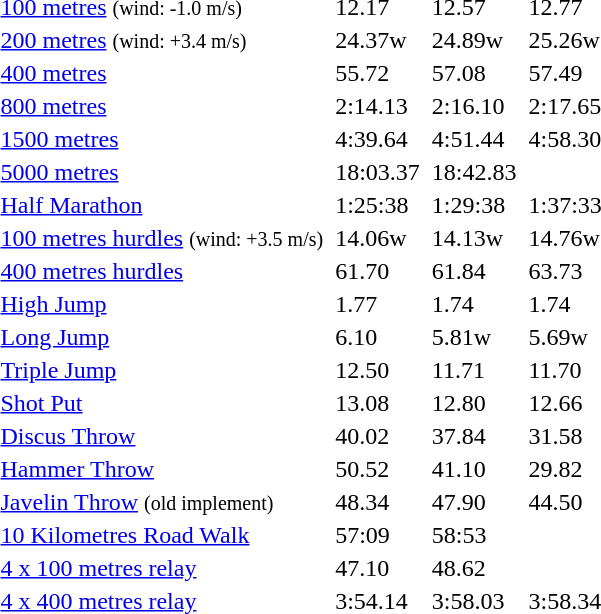<table>
<tr>
<td><a href='#'>100 metres</a> <small>(wind: -1.0 m/s)</small></td>
<td></td>
<td>12.17</td>
<td></td>
<td>12.57</td>
<td></td>
<td>12.77</td>
</tr>
<tr>
<td><a href='#'>200 metres</a> <small>(wind: +3.4 m/s)</small></td>
<td></td>
<td>24.37w</td>
<td></td>
<td>24.89w</td>
<td></td>
<td>25.26w</td>
</tr>
<tr>
<td><a href='#'>400 metres</a></td>
<td></td>
<td>55.72</td>
<td></td>
<td>57.08</td>
<td></td>
<td>57.49</td>
</tr>
<tr>
<td><a href='#'>800 metres</a></td>
<td></td>
<td>2:14.13</td>
<td></td>
<td>2:16.10</td>
<td></td>
<td>2:17.65</td>
</tr>
<tr>
<td><a href='#'>1500 metres</a></td>
<td></td>
<td>4:39.64</td>
<td></td>
<td>4:51.44</td>
<td></td>
<td>4:58.30</td>
</tr>
<tr>
<td><a href='#'>5000 metres</a></td>
<td></td>
<td>18:03.37</td>
<td></td>
<td>18:42.83</td>
<td></td>
<td></td>
</tr>
<tr>
<td><a href='#'>Half Marathon</a></td>
<td></td>
<td>1:25:38</td>
<td></td>
<td>1:29:38</td>
<td></td>
<td>1:37:33</td>
</tr>
<tr>
<td><a href='#'>100 metres hurdles</a> <small>(wind: +3.5 m/s)</small></td>
<td></td>
<td>14.06w</td>
<td></td>
<td>14.13w</td>
<td></td>
<td>14.76w</td>
</tr>
<tr>
<td><a href='#'>400 metres hurdles</a></td>
<td></td>
<td>61.70</td>
<td></td>
<td>61.84</td>
<td></td>
<td>63.73</td>
</tr>
<tr>
<td><a href='#'>High Jump</a></td>
<td></td>
<td>1.77</td>
<td></td>
<td>1.74</td>
<td></td>
<td>1.74</td>
</tr>
<tr>
<td><a href='#'>Long Jump</a></td>
<td></td>
<td>6.10</td>
<td></td>
<td>5.81w</td>
<td></td>
<td>5.69w</td>
</tr>
<tr>
<td><a href='#'>Triple Jump</a></td>
<td></td>
<td>12.50</td>
<td></td>
<td>11.71</td>
<td></td>
<td>11.70</td>
</tr>
<tr>
<td><a href='#'>Shot Put</a></td>
<td></td>
<td>13.08</td>
<td></td>
<td>12.80</td>
<td></td>
<td>12.66</td>
</tr>
<tr>
<td><a href='#'>Discus Throw</a></td>
<td></td>
<td>40.02</td>
<td></td>
<td>37.84</td>
<td></td>
<td>31.58</td>
</tr>
<tr>
<td><a href='#'>Hammer Throw</a></td>
<td></td>
<td>50.52</td>
<td></td>
<td>41.10</td>
<td></td>
<td>29.82</td>
</tr>
<tr>
<td><a href='#'>Javelin Throw</a> <small>(old implement)</small></td>
<td></td>
<td>48.34</td>
<td></td>
<td>47.90</td>
<td></td>
<td>44.50</td>
</tr>
<tr>
<td><a href='#'>10 Kilometres Road Walk</a></td>
<td></td>
<td>57:09</td>
<td></td>
<td>58:53</td>
<td></td>
<td></td>
</tr>
<tr>
<td><a href='#'>4 x 100 metres relay</a></td>
<td></td>
<td>47.10</td>
<td></td>
<td>48.62</td>
<td></td>
<td></td>
</tr>
<tr>
<td><a href='#'>4 x 400 metres relay</a></td>
<td></td>
<td>3:54.14</td>
<td></td>
<td>3:58.03</td>
<td></td>
<td>3:58.34</td>
</tr>
</table>
